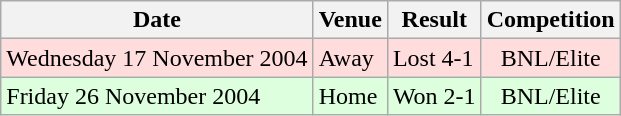<table class="wikitable">
<tr>
<th>Date</th>
<th>Venue</th>
<th>Result</th>
<th>Competition</th>
</tr>
<tr style="background: #ffdddd;">
<td>Wednesday 17 November 2004</td>
<td>Away</td>
<td>Lost 4-1</td>
<td align="center">BNL/Elite</td>
</tr>
<tr style="background: #ddffdd;">
<td>Friday 26 November 2004</td>
<td>Home</td>
<td>Won 2-1</td>
<td align="center">BNL/Elite</td>
</tr>
</table>
